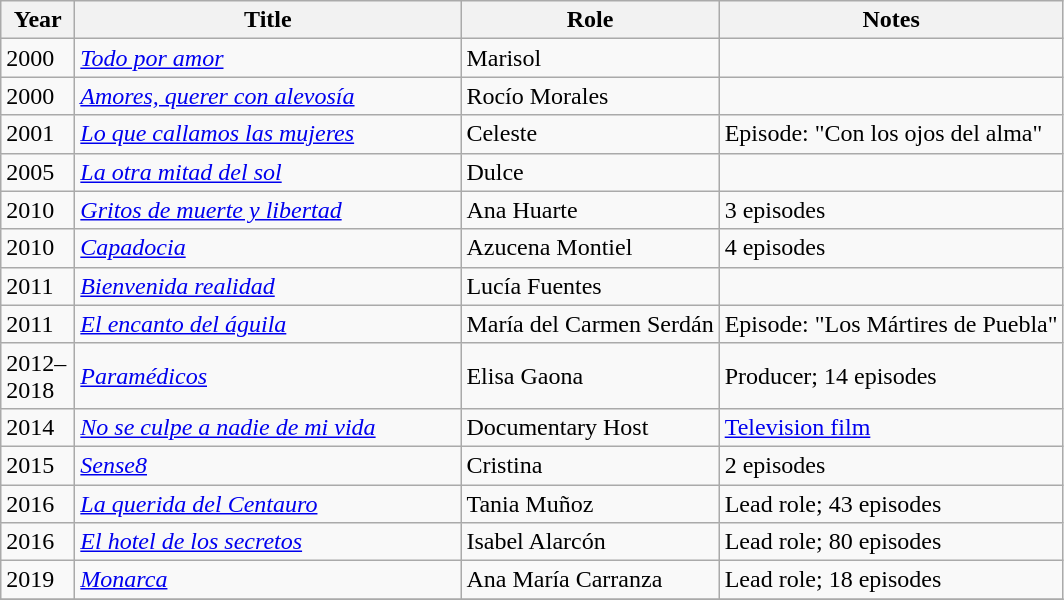<table class="wikitable sortable">
<tr>
<th width="42">Year</th>
<th width="250">Title</th>
<th>Role</th>
<th class="unsortable">Notes</th>
</tr>
<tr>
<td>2000</td>
<td><em><a href='#'>Todo por amor</a></em></td>
<td>Marisol</td>
<td></td>
</tr>
<tr>
<td>2000</td>
<td><em><a href='#'>Amores, querer con alevosía</a></em></td>
<td>Rocío Morales</td>
<td></td>
</tr>
<tr>
<td>2001</td>
<td><em><a href='#'>Lo que callamos las mujeres</a></em></td>
<td>Celeste</td>
<td>Episode: "Con los ojos del alma"</td>
</tr>
<tr>
<td>2005</td>
<td><em><a href='#'>La otra mitad del sol</a></em></td>
<td>Dulce</td>
<td></td>
</tr>
<tr>
<td>2010</td>
<td><em><a href='#'>Gritos de muerte y libertad</a></em></td>
<td>Ana Huarte</td>
<td>3 episodes</td>
</tr>
<tr>
<td>2010</td>
<td><em><a href='#'>Capadocia</a></em></td>
<td>Azucena Montiel</td>
<td>4 episodes</td>
</tr>
<tr>
<td>2011</td>
<td><em><a href='#'>Bienvenida realidad</a></em></td>
<td>Lucía Fuentes</td>
<td></td>
</tr>
<tr>
<td>2011</td>
<td><em><a href='#'>El encanto del águila</a></em></td>
<td>María del Carmen Serdán</td>
<td>Episode: "Los Mártires de Puebla"</td>
</tr>
<tr>
<td>2012–2018</td>
<td><em><a href='#'>Paramédicos</a></em></td>
<td>Elisa Gaona</td>
<td>Producer; 14 episodes</td>
</tr>
<tr>
<td>2014</td>
<td><em><a href='#'>No se culpe a nadie de mi vida</a></em></td>
<td>Documentary Host</td>
<td><a href='#'>Television film</a></td>
</tr>
<tr>
<td>2015</td>
<td><em><a href='#'>Sense8</a></em></td>
<td>Cristina</td>
<td>2 episodes</td>
</tr>
<tr>
<td>2016</td>
<td><em><a href='#'>La querida del Centauro</a></em></td>
<td>Tania Muñoz</td>
<td>Lead role; 43 episodes</td>
</tr>
<tr>
<td>2016</td>
<td><em><a href='#'>El hotel de los secretos</a></em></td>
<td>Isabel Alarcón</td>
<td>Lead role; 80 episodes</td>
</tr>
<tr>
<td>2019</td>
<td><em><a href='#'>Monarca</a></em></td>
<td>Ana María Carranza</td>
<td>Lead role; 18 episodes</td>
</tr>
<tr>
</tr>
</table>
